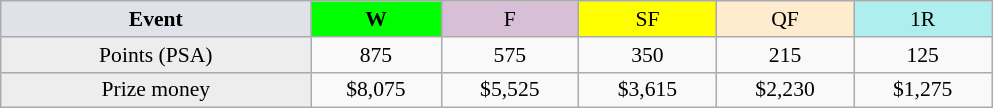<table class=wikitable style=font-size:90%;text-align:center>
<tr>
<td width=200 colspan=1 bgcolor=#dfe2e9><strong>Event</strong></td>
<td width=80 bgcolor=lime><strong>W</strong></td>
<td width=85 bgcolor=#D8BFD8>F</td>
<td width=85 bgcolor=#FFFF00>SF</td>
<td width=85 bgcolor=#ffebcd>QF</td>
<td width=85 bgcolor=#afeeee>1R</td>
</tr>
<tr>
<td bgcolor=#EDEDED>Points (PSA)</td>
<td>875</td>
<td>575</td>
<td>350</td>
<td>215</td>
<td>125</td>
</tr>
<tr>
<td style="background:#ededed;">Prize money</td>
<td>$8,075</td>
<td>$5,525</td>
<td>$3,615</td>
<td>$2,230</td>
<td>$1,275</td>
</tr>
</table>
